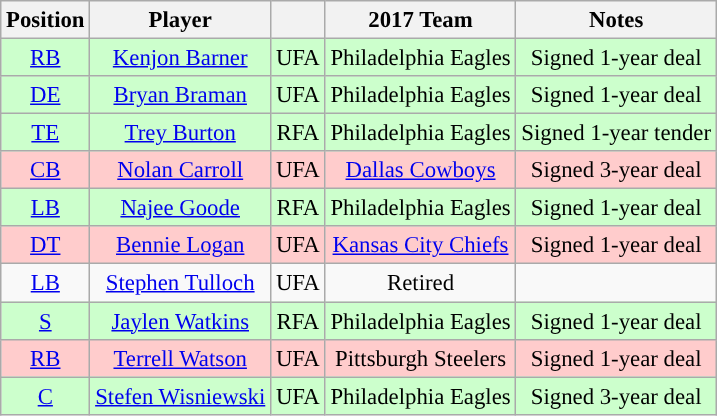<table class="wikitable" style="font-size: 95%; text-align: center">
<tr>
<th>Position</th>
<th>Player</th>
<th></th>
<th>2017 Team</th>
<th>Notes</th>
</tr>
<tr style="background:#cfc">
<td><a href='#'>RB</a></td>
<td><a href='#'>Kenjon Barner</a></td>
<td>UFA</td>
<td>Philadelphia Eagles</td>
<td>Signed 1-year deal</td>
</tr>
<tr style="background:#cfc">
<td><a href='#'>DE</a></td>
<td><a href='#'>Bryan Braman</a></td>
<td>UFA</td>
<td>Philadelphia Eagles</td>
<td>Signed 1-year deal</td>
</tr>
<tr style="background:#cfc">
<td><a href='#'>TE</a></td>
<td><a href='#'>Trey Burton</a></td>
<td>RFA</td>
<td>Philadelphia Eagles</td>
<td>Signed 1-year tender</td>
</tr>
<tr style="background:#fcc">
<td><a href='#'>CB</a></td>
<td><a href='#'>Nolan Carroll</a></td>
<td>UFA</td>
<td><a href='#'>Dallas Cowboys</a></td>
<td>Signed 3-year deal</td>
</tr>
<tr style="background:#cfc">
<td><a href='#'>LB</a></td>
<td><a href='#'>Najee Goode</a></td>
<td>RFA</td>
<td>Philadelphia Eagles</td>
<td>Signed 1-year deal</td>
</tr>
<tr style="background:#fcc">
<td><a href='#'>DT</a></td>
<td><a href='#'>Bennie Logan</a></td>
<td>UFA</td>
<td><a href='#'>Kansas City Chiefs</a></td>
<td>Signed 1-year deal</td>
</tr>
<tr>
<td><a href='#'>LB</a></td>
<td><a href='#'>Stephen Tulloch</a></td>
<td>UFA</td>
<td>Retired</td>
<td></td>
</tr>
<tr style="background:#cfc">
<td><a href='#'>S</a></td>
<td><a href='#'>Jaylen Watkins</a></td>
<td>RFA</td>
<td>Philadelphia Eagles</td>
<td>Signed 1-year deal</td>
</tr>
<tr style="background:#fcc">
<td><a href='#'>RB</a></td>
<td><a href='#'>Terrell Watson</a></td>
<td>UFA</td>
<td>Pittsburgh Steelers</td>
<td>Signed 1-year deal</td>
</tr>
<tr style="background:#cfc">
<td><a href='#'>C</a></td>
<td><a href='#'>Stefen Wisniewski</a></td>
<td>UFA</td>
<td>Philadelphia Eagles</td>
<td>Signed 3-year deal</td>
</tr>
</table>
